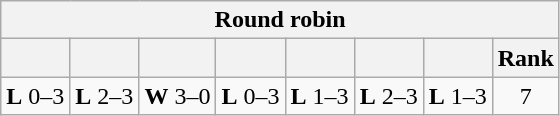<table class="wikitable" style="font-size:100%;">
<tr>
<th colspan=8>Round robin</th>
</tr>
<tr>
<th></th>
<th></th>
<th></th>
<th></th>
<th></th>
<th></th>
<th></th>
<th>Rank</th>
</tr>
<tr align=center>
<td><strong>L</strong> 0–3</td>
<td><strong>L</strong> 2–3</td>
<td><strong>W</strong> 3–0</td>
<td><strong>L</strong> 0–3</td>
<td><strong>L</strong> 1–3</td>
<td><strong>L</strong> 2–3</td>
<td><strong>L</strong> 1–3</td>
<td>7</td>
</tr>
</table>
